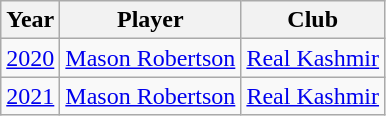<table class="wikitable", sortable=yes;>
<tr>
<th>Year</th>
<th>Player</th>
<th>Club</th>
</tr>
<tr>
<td><a href='#'>2020</a></td>
<td> <a href='#'>Mason Robertson</a></td>
<td><a href='#'>Real Kashmir</a></td>
</tr>
<tr>
<td><a href='#'>2021</a></td>
<td> <a href='#'>Mason Robertson</a></td>
<td><a href='#'>Real Kashmir</a></td>
</tr>
</table>
